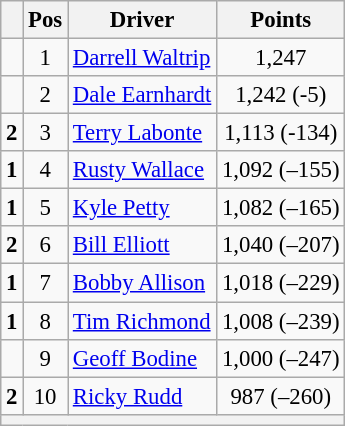<table class="wikitable" style="font-size: 95%;">
<tr>
<th></th>
<th>Pos</th>
<th>Driver</th>
<th>Points</th>
</tr>
<tr>
<td align="left"></td>
<td style="text-align:center;">1</td>
<td><a href='#'>Darrell Waltrip</a></td>
<td style="text-align:center;">1,247</td>
</tr>
<tr>
<td align="left"></td>
<td style="text-align:center;">2</td>
<td><a href='#'>Dale Earnhardt</a></td>
<td style="text-align:center;">1,242 (-5)</td>
</tr>
<tr>
<td align="left">  <strong>2</strong></td>
<td style="text-align:center;">3</td>
<td><a href='#'>Terry Labonte</a></td>
<td style="text-align:center;">1,113 (-134)</td>
</tr>
<tr>
<td align="left">  <strong>1</strong></td>
<td style="text-align:center;">4</td>
<td><a href='#'>Rusty Wallace</a></td>
<td style="text-align:center;">1,092 (–155)</td>
</tr>
<tr>
<td align="left">  <strong>1</strong></td>
<td style="text-align:center;">5</td>
<td><a href='#'>Kyle Petty</a></td>
<td style="text-align:center;">1,082 (–165)</td>
</tr>
<tr>
<td align="left">  <strong>2</strong></td>
<td style="text-align:center;">6</td>
<td><a href='#'>Bill Elliott</a></td>
<td style="text-align:center;">1,040 (–207)</td>
</tr>
<tr>
<td align="left">  <strong>1</strong></td>
<td style="text-align:center;">7</td>
<td><a href='#'>Bobby Allison</a></td>
<td style="text-align:center;">1,018 (–229)</td>
</tr>
<tr>
<td align="left">  <strong>1</strong></td>
<td style="text-align:center;">8</td>
<td><a href='#'>Tim Richmond</a></td>
<td style="text-align:center;">1,008 (–239)</td>
</tr>
<tr>
<td align="left"></td>
<td style="text-align:center;">9</td>
<td><a href='#'>Geoff Bodine</a></td>
<td style="text-align:center;">1,000 (–247)</td>
</tr>
<tr>
<td align="left">  <strong>2</strong></td>
<td style="text-align:center;">10</td>
<td><a href='#'>Ricky Rudd</a></td>
<td style="text-align:center;">987 (–260)</td>
</tr>
<tr class="sortbottom">
<th colspan="9"></th>
</tr>
</table>
